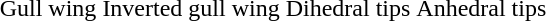<table style="margin:auto; text-align:center;">
<tr>
<td><br>Gull wing</td>
<td><br>Inverted gull wing</td>
<td><br>Dihedral tips</td>
<td><br>Anhedral tips</td>
</tr>
</table>
